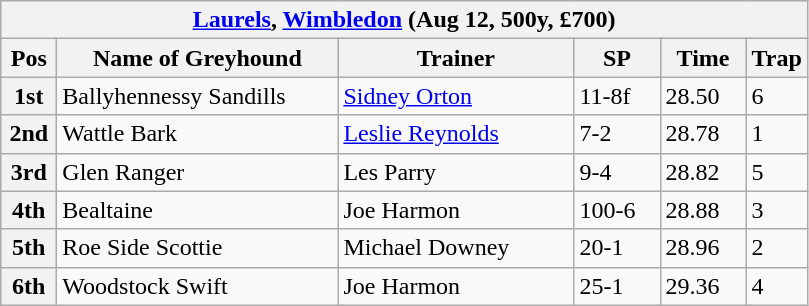<table class="wikitable">
<tr>
<th colspan="6"><a href='#'>Laurels</a>, <a href='#'>Wimbledon</a> (Aug 12, 500y, £700)</th>
</tr>
<tr>
<th width=30>Pos</th>
<th width=180>Name of Greyhound</th>
<th width=150>Trainer</th>
<th width=50>SP</th>
<th width=50>Time</th>
<th width=30>Trap</th>
</tr>
<tr>
<th>1st</th>
<td>Ballyhennessy Sandills</td>
<td><a href='#'>Sidney Orton</a></td>
<td>11-8f</td>
<td>28.50</td>
<td>6</td>
</tr>
<tr>
<th>2nd</th>
<td>Wattle Bark</td>
<td><a href='#'>Leslie Reynolds</a></td>
<td>7-2</td>
<td>28.78</td>
<td>1</td>
</tr>
<tr>
<th>3rd</th>
<td>Glen Ranger</td>
<td>Les Parry</td>
<td>9-4</td>
<td>28.82</td>
<td>5</td>
</tr>
<tr>
<th>4th</th>
<td>Bealtaine</td>
<td>Joe Harmon</td>
<td>100-6</td>
<td>28.88</td>
<td>3</td>
</tr>
<tr>
<th>5th</th>
<td>Roe Side Scottie</td>
<td>Michael Downey</td>
<td>20-1</td>
<td>28.96</td>
<td>2</td>
</tr>
<tr>
<th>6th</th>
<td>Woodstock Swift</td>
<td>Joe Harmon</td>
<td>25-1</td>
<td>29.36</td>
<td>4</td>
</tr>
</table>
